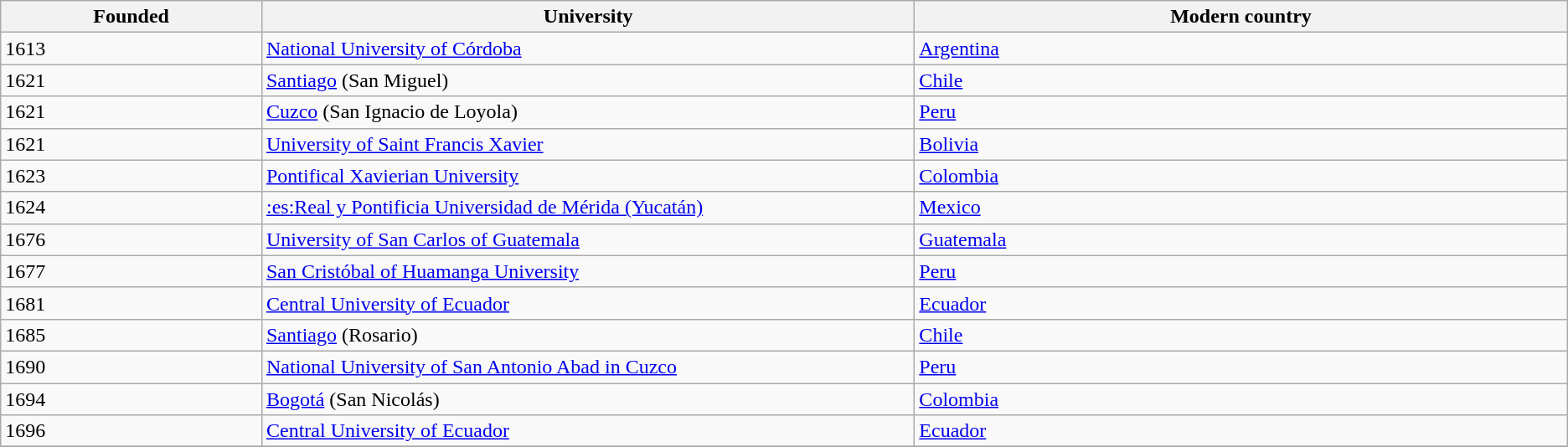<table class="wikitable sortable">
<tr>
<th width="10%">Founded</th>
<th width="25%">University</th>
<th width="25%">Modern country</th>
</tr>
<tr>
<td>1613</td>
<td><a href='#'>National University of Córdoba</a></td>
<td><a href='#'>Argentina</a></td>
</tr>
<tr>
<td>1621</td>
<td><a href='#'>Santiago</a> (San Miguel)</td>
<td><a href='#'>Chile</a></td>
</tr>
<tr>
<td>1621</td>
<td><a href='#'>Cuzco</a> (San Ignacio de Loyola)</td>
<td><a href='#'>Peru</a></td>
</tr>
<tr>
<td>1621</td>
<td><a href='#'>University of Saint Francis Xavier</a></td>
<td><a href='#'>Bolivia</a></td>
</tr>
<tr>
<td>1623</td>
<td><a href='#'>Pontifical Xavierian University</a></td>
<td><a href='#'>Colombia</a></td>
</tr>
<tr>
<td>1624</td>
<td><a href='#'>:es:Real y Pontificia Universidad de Mérida (Yucatán)</a> </td>
<td><a href='#'>Mexico</a></td>
</tr>
<tr>
<td>1676</td>
<td><a href='#'>University of San Carlos of Guatemala</a></td>
<td><a href='#'>Guatemala</a></td>
</tr>
<tr>
<td>1677</td>
<td><a href='#'>San Cristóbal of Huamanga University</a></td>
<td><a href='#'>Peru</a></td>
</tr>
<tr>
<td>1681</td>
<td><a href='#'>Central University of Ecuador</a></td>
<td><a href='#'>Ecuador</a></td>
</tr>
<tr>
<td>1685</td>
<td><a href='#'>Santiago</a> (Rosario)</td>
<td><a href='#'>Chile</a></td>
</tr>
<tr>
<td>1690</td>
<td><a href='#'>National University of San Antonio Abad in Cuzco</a></td>
<td><a href='#'>Peru</a></td>
</tr>
<tr>
<td>1694</td>
<td><a href='#'>Bogotá</a> (San Nicolás)</td>
<td><a href='#'>Colombia</a></td>
</tr>
<tr>
<td>1696</td>
<td><a href='#'>Central University of Ecuador</a></td>
<td><a href='#'>Ecuador</a></td>
</tr>
<tr>
</tr>
</table>
